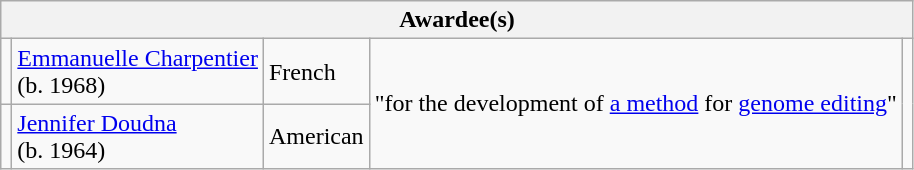<table class="wikitable">
<tr>
<th colspan="5">Awardee(s)</th>
</tr>
<tr>
<td></td>
<td><a href='#'>Emmanuelle Charpentier</a><br>(b. 1968)</td>
<td> French</td>
<td rowspan="2">"for the development of <a href='#'>a method</a> for <a href='#'>genome editing</a>"</td>
<td rowspan="2"></td>
</tr>
<tr>
<td></td>
<td><a href='#'>Jennifer Doudna</a><br>(b. 1964)</td>
<td> American</td>
</tr>
</table>
